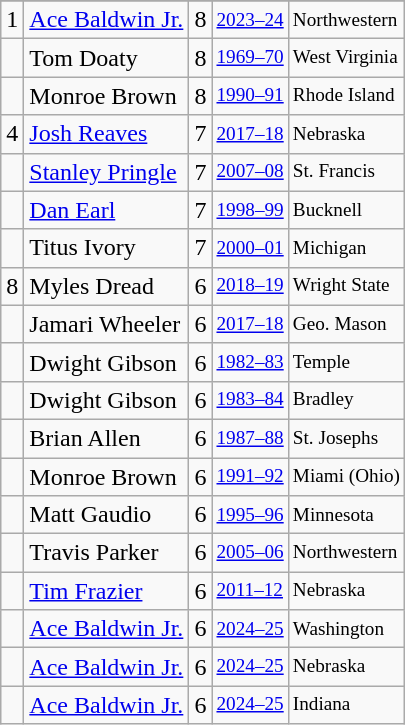<table class="wikitable">
<tr>
</tr>
<tr>
<td>1</td>
<td><a href='#'>Ace Baldwin Jr.</a></td>
<td>8</td>
<td style="font-size:80%;"><a href='#'>2023–24</a></td>
<td style="font-size:80%;">Northwestern</td>
</tr>
<tr>
<td></td>
<td>Tom Doaty</td>
<td>8</td>
<td style="font-size:80%;"><a href='#'>1969–70</a></td>
<td style="font-size:80%;">West Virginia</td>
</tr>
<tr>
<td></td>
<td>Monroe Brown</td>
<td>8</td>
<td style="font-size:80%;"><a href='#'>1990–91</a></td>
<td style="font-size:80%;">Rhode Island</td>
</tr>
<tr>
<td>4</td>
<td><a href='#'>Josh Reaves</a></td>
<td>7</td>
<td style="font-size:80%;"><a href='#'>2017–18</a></td>
<td style="font-size:80%;">Nebraska</td>
</tr>
<tr>
<td></td>
<td><a href='#'>Stanley Pringle</a></td>
<td>7</td>
<td style="font-size:80%;"><a href='#'>2007–08</a></td>
<td style="font-size:80%;">St. Francis</td>
</tr>
<tr>
<td></td>
<td><a href='#'>Dan Earl</a></td>
<td>7</td>
<td style="font-size:80%;"><a href='#'>1998–99</a></td>
<td style="font-size:80%;">Bucknell</td>
</tr>
<tr>
<td></td>
<td>Titus Ivory</td>
<td>7</td>
<td style="font-size:80%;"><a href='#'>2000–01</a></td>
<td style="font-size:80%;">Michigan</td>
</tr>
<tr>
<td>8</td>
<td>Myles Dread</td>
<td>6</td>
<td style="font-size:80%;"><a href='#'>2018–19</a></td>
<td style="font-size:80%;">Wright State</td>
</tr>
<tr>
<td></td>
<td>Jamari Wheeler</td>
<td>6</td>
<td style="font-size:80%;"><a href='#'>2017–18</a></td>
<td style="font-size:80%;">Geo. Mason</td>
</tr>
<tr>
<td></td>
<td>Dwight Gibson</td>
<td>6</td>
<td style="font-size:80%;"><a href='#'>1982–83</a></td>
<td style="font-size:80%;">Temple</td>
</tr>
<tr>
<td></td>
<td>Dwight Gibson</td>
<td>6</td>
<td style="font-size:80%;"><a href='#'>1983–84</a></td>
<td style="font-size:80%;">Bradley</td>
</tr>
<tr>
<td></td>
<td>Brian Allen</td>
<td>6</td>
<td style="font-size:80%;"><a href='#'>1987–88</a></td>
<td style="font-size:80%;">St. Josephs</td>
</tr>
<tr>
<td></td>
<td>Monroe Brown</td>
<td>6</td>
<td style="font-size:80%;"><a href='#'>1991–92</a></td>
<td style="font-size:80%;">Miami (Ohio)</td>
</tr>
<tr>
<td></td>
<td>Matt Gaudio</td>
<td>6</td>
<td style="font-size:80%;"><a href='#'>1995–96</a></td>
<td style="font-size:80%;">Minnesota</td>
</tr>
<tr>
<td></td>
<td>Travis Parker</td>
<td>6</td>
<td style="font-size:80%;"><a href='#'>2005–06</a></td>
<td style="font-size:80%;">Northwestern</td>
</tr>
<tr>
<td></td>
<td><a href='#'>Tim Frazier</a></td>
<td>6</td>
<td style="font-size:80%;"><a href='#'>2011–12</a></td>
<td style="font-size:80%;">Nebraska</td>
</tr>
<tr>
<td></td>
<td><a href='#'>Ace Baldwin Jr.</a></td>
<td>6</td>
<td style="font-size:80%;"><a href='#'>2024–25</a></td>
<td style="font-size:80%;">Washington</td>
</tr>
<tr>
<td></td>
<td><a href='#'>Ace Baldwin Jr.</a></td>
<td>6</td>
<td style="font-size:80%;"><a href='#'>2024–25</a></td>
<td style="font-size:80%;">Nebraska</td>
</tr>
<tr>
<td></td>
<td><a href='#'>Ace Baldwin Jr.</a></td>
<td>6</td>
<td style="font-size:80%;"><a href='#'>2024–25</a></td>
<td style="font-size:80%;">Indiana</td>
</tr>
</table>
